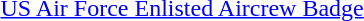<table>
<tr>
<td></td>
<td><a href='#'>US Air Force Enlisted Aircrew Badge</a></td>
</tr>
<tr>
</tr>
</table>
